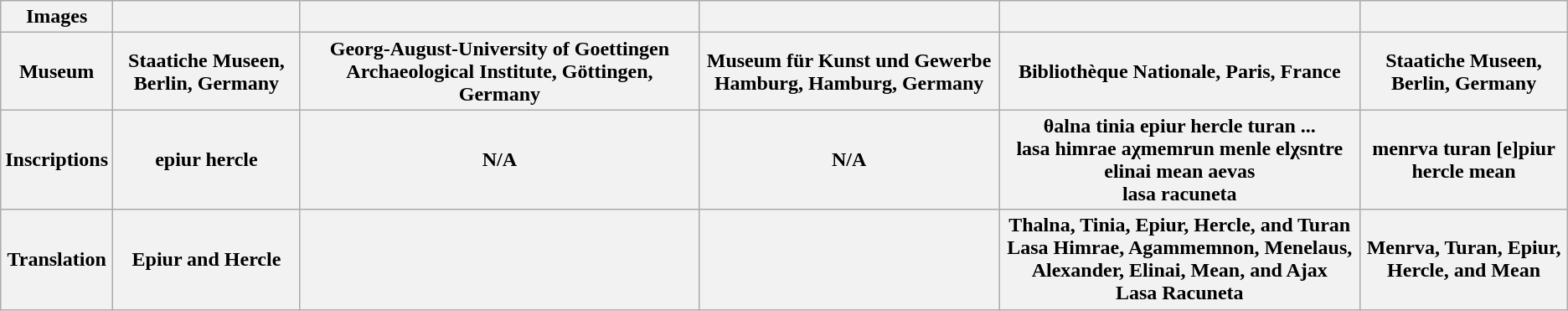<table class="wikitable">
<tr>
<th>Images</th>
<th></th>
<th></th>
<th></th>
<th></th>
<th></th>
</tr>
<tr>
<th>Museum</th>
<th>Staatiche Museen, Berlin, Germany</th>
<th>Georg-August-University of Goettingen Archaeological Institute, Göttingen, Germany</th>
<th>Museum für Kunst und Gewerbe Hamburg, Hamburg, Germany</th>
<th>Bibliothèque Nationale, Paris, France</th>
<th>Staatiche Museen, Berlin, Germany</th>
</tr>
<tr>
<th>Inscriptions</th>
<th>epiur hercle</th>
<th>N/A</th>
<th>N/A</th>
<th>θalna tinia epiur hercle turan ...<br>lasa himrae aχmemrun menle elχsntre elinai mean aevas<br>lasa racuneta</th>
<th>menrva turan [e]piur hercle mean</th>
</tr>
<tr>
<th>Translation</th>
<th>Epiur and Hercle</th>
<th></th>
<th></th>
<th>Thalna, Tinia, Epiur, Hercle, and Turan<br>Lasa Himrae, Agammemnon, Menelaus, Alexander, Elinai, Mean, and Ajax<br>Lasa Racuneta</th>
<th>Menrva, Turan, Epiur, Hercle, and Mean</th>
</tr>
</table>
